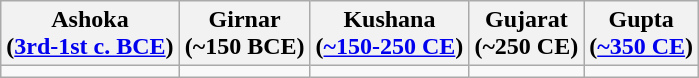<table class="wikitable">
<tr>
<th>Ashoka<br>(<a href='#'>3rd-1st c. BCE</a>)</th>
<th>Girnar<br>(~150 BCE)</th>
<th>Kushana<br>(<a href='#'>~150-250 CE</a>)</th>
<th>Gujarat<br>(~250 CE)</th>
<th>Gupta<br>(<a href='#'>~350 CE</a>)</th>
</tr>
<tr>
<td></td>
<td></td>
<td></td>
<td></td>
<td></td>
</tr>
</table>
